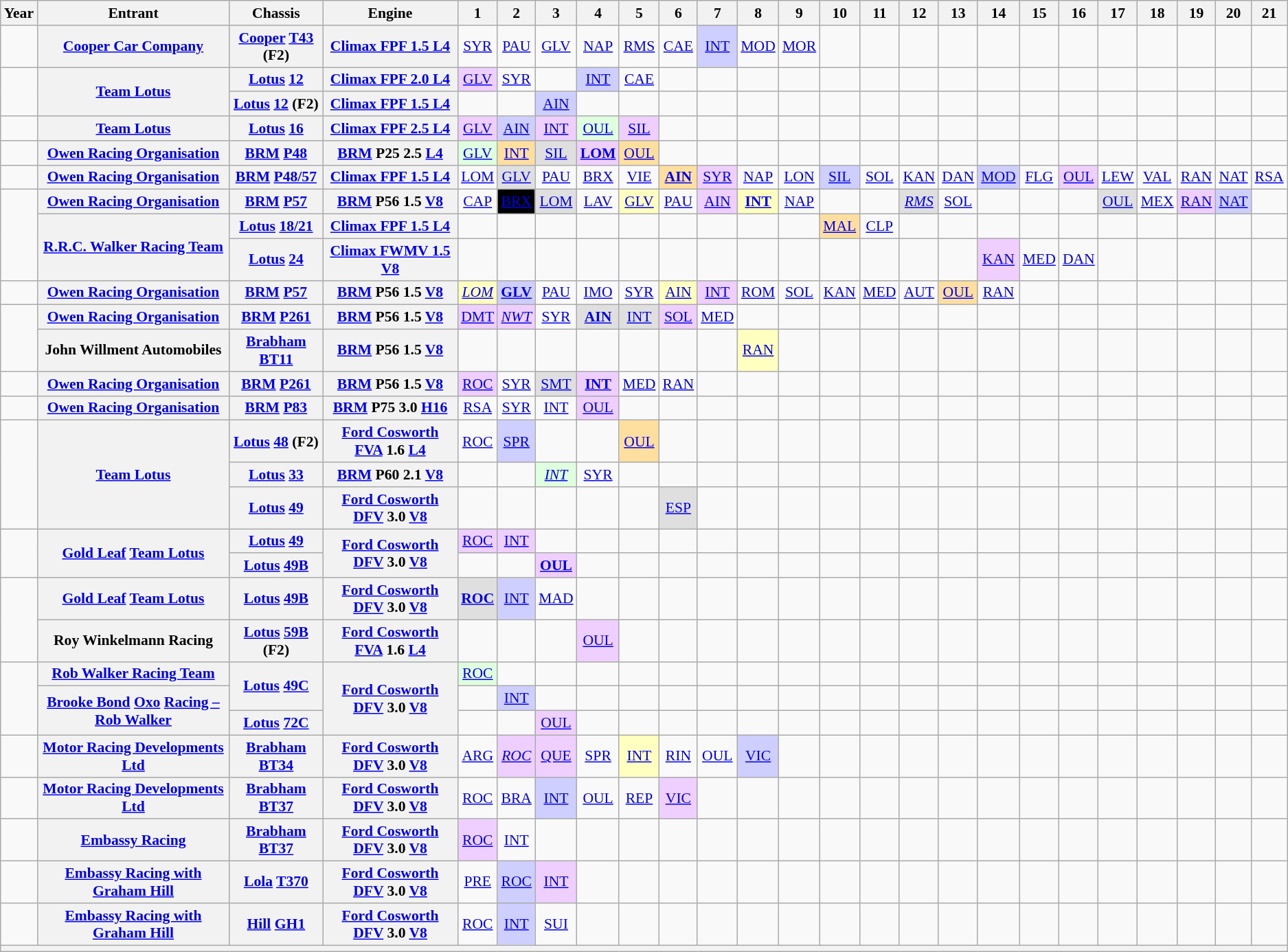<table class="wikitable" style="text-align:center; font-size:90%">
<tr>
<th>Year</th>
<th>Entrant</th>
<th>Chassis</th>
<th>Engine</th>
<th>1</th>
<th>2</th>
<th>3</th>
<th>4</th>
<th>5</th>
<th>6</th>
<th>7</th>
<th>8</th>
<th>9</th>
<th>10</th>
<th>11</th>
<th>12</th>
<th>13</th>
<th>14</th>
<th>15</th>
<th>16</th>
<th>17</th>
<th>18</th>
<th>19</th>
<th>20</th>
<th>21</th>
</tr>
<tr>
<td></td>
<th><a href='#'>Cooper Car Company</a></th>
<th><a href='#'>Cooper</a> <a href='#'>T43</a> (F2)</th>
<th><a href='#'>Climax FPF 1.5 L4</a></th>
<td><a href='#'>SYR</a></td>
<td><a href='#'>PAU</a></td>
<td><a href='#'>GLV</a></td>
<td><a href='#'>NAP</a></td>
<td><a href='#'>RMS</a></td>
<td><a href='#'>CAE</a></td>
<td style="background:#CFCFFF;"><a href='#'>INT</a><br></td>
<td><a href='#'>MOD</a></td>
<td><a href='#'>MOR</a></td>
<td></td>
<td></td>
<td></td>
<td></td>
<td></td>
<td></td>
<td></td>
<td></td>
<td></td>
<td></td>
<td></td>
<td></td>
</tr>
<tr>
<td rowspan=2></td>
<th rowspan=2><a href='#'>Team Lotus</a></th>
<th><a href='#'>Lotus</a> <a href='#'>12</a></th>
<th><a href='#'>Climax FPF 2.0 L4</a></th>
<td style="background:#EFCFFF;"><a href='#'>GLV</a><br></td>
<td><a href='#'>SYR</a></td>
<td></td>
<td style="background:#CFCFFF;"><a href='#'>INT</a><br></td>
<td><a href='#'>CAE</a></td>
<td></td>
<td></td>
<td></td>
<td></td>
<td></td>
<td></td>
<td></td>
<td></td>
<td></td>
<td></td>
<td></td>
<td></td>
<td></td>
<td></td>
<td></td>
<td></td>
</tr>
<tr>
<th><a href='#'>Lotus</a> <a href='#'>12</a> (F2)</th>
<th><a href='#'>Climax FPF 1.5 L4</a></th>
<td></td>
<td></td>
<td style="background:#CFCFFF;"><a href='#'>AIN</a><br></td>
<td></td>
<td></td>
<td></td>
<td></td>
<td></td>
<td></td>
<td></td>
<td></td>
<td></td>
<td></td>
<td></td>
<td></td>
<td></td>
<td></td>
<td></td>
<td></td>
<td></td>
<td></td>
</tr>
<tr>
<td></td>
<th><a href='#'>Team Lotus</a></th>
<th><a href='#'>Lotus</a> <a href='#'>16</a></th>
<th><a href='#'>Climax FPF 2.5 L4</a></th>
<td style="background:#EFCFFF;"><a href='#'>GLV</a><br></td>
<td style="background:#CFCFFF;"><a href='#'>AIN</a><br></td>
<td style="background:#EFCFFF;"><a href='#'>INT</a><br></td>
<td style="background:#DFFFDF;"><a href='#'>OUL</a><br></td>
<td style="background:#EFCFFF;"><a href='#'>SIL</a><br></td>
<td></td>
<td></td>
<td></td>
<td></td>
<td></td>
<td></td>
<td></td>
<td></td>
<td></td>
<td></td>
<td></td>
<td></td>
<td></td>
<td></td>
<td></td>
<td></td>
</tr>
<tr>
<td></td>
<th><a href='#'>Owen Racing Organisation</a></th>
<th><a href='#'>BRM</a> <a href='#'>P48</a></th>
<th><a href='#'>BRM</a> P25 2.5 <a href='#'>L4</a></th>
<td style="background:#DFFFDF;"><a href='#'>GLV</a><br></td>
<td style="background:#FFDF9F;"><a href='#'>INT</a><br></td>
<td style="background:#DFDFDF;"><a href='#'>SIL</a><br></td>
<td style="background:#EFCFFF;"><strong><a href='#'>LOM</a></strong><br></td>
<td style="background:#FFDF9F;"><a href='#'>OUL</a><br></td>
<td></td>
<td></td>
<td></td>
<td></td>
<td></td>
<td></td>
<td></td>
<td></td>
<td></td>
<td></td>
<td></td>
<td></td>
<td></td>
<td></td>
<td></td>
<td></td>
</tr>
<tr>
<td></td>
<th><a href='#'>Owen Racing Organisation</a></th>
<th><a href='#'>BRM</a> <a href='#'>P48/57</a></th>
<th><a href='#'>Climax FPF 1.5 L4</a></th>
<td><a href='#'>LOM</a></td>
<td style="background:#DFDFDF;"><a href='#'>GLV</a><br></td>
<td><a href='#'>PAU</a></td>
<td><a href='#'>BRX</a></td>
<td><a href='#'>VIE</a></td>
<td style="background:#FFDF9F;"><a href='#'><strong>AIN</strong></a><br></td>
<td style="background:#EFCFFF;"><a href='#'>SYR</a><br></td>
<td><a href='#'>NAP</a></td>
<td><a href='#'>LON</a></td>
<td style="background:#CFCFFF;"><a href='#'>SIL</a><br></td>
<td><a href='#'>SOL</a></td>
<td><a href='#'>KAN</a></td>
<td><a href='#'>DAN</a></td>
<td style="background:#CFCFFF;"><a href='#'>MOD</a><br></td>
<td><a href='#'>FLG</a></td>
<td style="background:#EFCFFF;"><a href='#'>OUL</a><br></td>
<td><a href='#'>LEW</a></td>
<td><a href='#'>VAL</a></td>
<td><a href='#'>RAN</a></td>
<td><a href='#'>NAT</a></td>
<td><a href='#'>RSA</a></td>
</tr>
<tr>
<td Rowspan=3></td>
<th><a href='#'>Owen Racing Organisation</a></th>
<th><a href='#'>BRM</a> <a href='#'>P57</a></th>
<th><a href='#'>BRM</a> P56 1.5 <a href='#'>V8</a></th>
<td><a href='#'>CAP</a></td>
<td style="background:#000000; color:white"><a href='#'><span>BRX</span></a><br></td>
<td style="background:#DFDFDF;"><a href='#'>LOM</a><br></td>
<td><a href='#'>LAV</a></td>
<td style="background:#FFFFBF;"><a href='#'>GLV</a><br></td>
<td><a href='#'>PAU</a></td>
<td style="background:#EFCFFF;"><a href='#'>AIN</a><br></td>
<td style="background:#FFFFBF;"><strong><a href='#'>INT</a></strong><br></td>
<td><a href='#'>NAP</a></td>
<td></td>
<td></td>
<td style="background:#DFDFDF;"><em><a href='#'>RMS</a></em><br></td>
<td><a href='#'>SOL</a></td>
<td></td>
<td></td>
<td></td>
<td style="background:#DFDFDF;"><a href='#'>OUL</a><br></td>
<td><a href='#'>MEX</a></td>
<td style="background:#EFCFFF;"><a href='#'>RAN</a><br></td>
<td style="background:#CFCFFF;"><a href='#'>NAT</a><br></td>
<td></td>
</tr>
<tr>
<th Rowspan=2><a href='#'>R.R.C. Walker Racing Team</a></th>
<th><a href='#'>Lotus</a> <a href='#'>18/21</a></th>
<th><a href='#'>Climax FPF 1.5 L4</a></th>
<td></td>
<td></td>
<td></td>
<td></td>
<td></td>
<td></td>
<td></td>
<td></td>
<td></td>
<td style="background:#FFDF9F;"><a href='#'>MAL</a><br></td>
<td><a href='#'>CLP</a></td>
<td></td>
<td></td>
<td></td>
<td></td>
<td></td>
<td></td>
<td></td>
<td></td>
<td></td>
<td></td>
</tr>
<tr>
<th><a href='#'>Lotus</a> <a href='#'>24</a></th>
<th><a href='#'>Climax FWMV 1.5 V8</a></th>
<td></td>
<td></td>
<td></td>
<td></td>
<td></td>
<td></td>
<td></td>
<td></td>
<td></td>
<td></td>
<td></td>
<td></td>
<td></td>
<td style="background:#EFCFFF;"><a href='#'>KAN</a><br></td>
<td><a href='#'>MED</a></td>
<td><a href='#'>DAN</a></td>
<td></td>
<td></td>
<td></td>
<td></td>
<td></td>
</tr>
<tr>
<td></td>
<th><a href='#'>Owen Racing Organisation</a></th>
<th><a href='#'>BRM</a> <a href='#'>P57</a></th>
<th><a href='#'>BRM</a> P56 1.5 <a href='#'>V8</a></th>
<td style="background:#FFFFBF;"><em><a href='#'>LOM</a></em><br></td>
<td style="background:#CFCFFF;"><strong><a href='#'>GLV</a></strong><br></td>
<td><a href='#'>PAU</a></td>
<td><a href='#'>IMO</a></td>
<td><a href='#'>SYR</a></td>
<td style="background:#FFFFBF;"><a href='#'>AIN</a><br></td>
<td style="background:#EFCFFF;"><a href='#'>INT</a><br></td>
<td><a href='#'>ROM</a></td>
<td><a href='#'>SOL</a></td>
<td><a href='#'>KAN</a></td>
<td><a href='#'>MED</a></td>
<td><a href='#'>AUT</a></td>
<td style="background:#FFDF9F;"><a href='#'>OUL</a><br></td>
<td><a href='#'>RAN</a></td>
<td></td>
<td></td>
<td></td>
<td></td>
<td></td>
<td></td>
<td></td>
</tr>
<tr>
<td rowspan=2></td>
<th><a href='#'>Owen Racing Organisation</a></th>
<th><a href='#'>BRM</a> <a href='#'>P261</a></th>
<th><a href='#'>BRM</a> P56 1.5 <a href='#'>V8</a></th>
<td style="background:#EFCFFF;"><a href='#'>DMT</a><br></td>
<td style="background:#EFCFFF;"><em><a href='#'>NWT</a></em><br></td>
<td><a href='#'>SYR</a></td>
<td style="background:#DFDFDF;"><strong><a href='#'>AIN</a></strong><br></td>
<td style="background:#DFDFDF;"><a href='#'>INT</a><br></td>
<td style="background:#EFCFFF;"><a href='#'>SOL</a><br></td>
<td><a href='#'>MED</a></td>
<td></td>
<td></td>
<td></td>
<td></td>
<td></td>
<td></td>
<td></td>
<td></td>
<td></td>
<td></td>
<td></td>
<td></td>
<td></td>
<td></td>
</tr>
<tr>
<th>John Willment Automobiles</th>
<th><a href='#'>Brabham</a> <a href='#'>BT11</a></th>
<th><a href='#'>BRM</a> P56 1.5 <a href='#'>V8</a></th>
<td></td>
<td></td>
<td></td>
<td></td>
<td></td>
<td></td>
<td></td>
<td style="background:#FFFFBF;"><a href='#'>RAN</a><br></td>
<td></td>
<td></td>
<td></td>
<td></td>
<td></td>
<td></td>
<td></td>
<td></td>
<td></td>
<td></td>
<td></td>
<td></td>
<td></td>
</tr>
<tr>
<td></td>
<th><a href='#'>Owen Racing Organisation</a></th>
<th><a href='#'>BRM</a> <a href='#'>P261</a></th>
<th><a href='#'>BRM</a> P56 1.5 <a href='#'>V8</a></th>
<td style="background:#EFCFFF;"><a href='#'>ROC</a><br></td>
<td><a href='#'>SYR</a></td>
<td style="background:#DFDFDF;"><a href='#'>SMT</a><br></td>
<td style="background:#EFCFFF;"><strong><a href='#'>INT</a></strong><br></td>
<td><a href='#'>MED</a></td>
<td><a href='#'>RAN</a></td>
<td></td>
<td></td>
<td></td>
<td></td>
<td></td>
<td></td>
<td></td>
<td></td>
<td></td>
<td></td>
<td></td>
<td></td>
<td></td>
<td></td>
<td></td>
</tr>
<tr>
<td></td>
<th><a href='#'>Owen Racing Organisation</a></th>
<th><a href='#'>BRM</a> <a href='#'>P83</a></th>
<th><a href='#'>BRM</a> P75 3.0 <a href='#'>H16</a></th>
<td><a href='#'>RSA</a></td>
<td><a href='#'>SYR</a></td>
<td><a href='#'>INT</a></td>
<td style="background:#EFCFFF;"><a href='#'>OUL</a><br></td>
<td></td>
<td></td>
<td></td>
<td></td>
<td></td>
<td></td>
<td></td>
<td></td>
<td></td>
<td></td>
<td></td>
<td></td>
<td></td>
<td></td>
<td></td>
<td></td>
<td></td>
</tr>
<tr>
<td rowspan=3></td>
<th rowspan=3><a href='#'>Team Lotus</a></th>
<th><a href='#'>Lotus</a> <a href='#'>48</a> (F2)</th>
<th><a href='#'>Ford Cosworth FVA</a> 1.6 <a href='#'>L4</a></th>
<td><a href='#'>ROC</a></td>
<td style="background:#CFCFFF;"><a href='#'>SPR</a><br></td>
<td></td>
<td></td>
<td style="background:#FFDF9F;"><a href='#'>OUL</a><br></td>
<td></td>
<td></td>
<td></td>
<td></td>
<td></td>
<td></td>
<td></td>
<td></td>
<td></td>
<td></td>
<td></td>
<td></td>
<td></td>
<td></td>
<td></td>
<td></td>
</tr>
<tr>
<th><a href='#'>Lotus</a> <a href='#'>33</a></th>
<th><a href='#'>BRM</a> P60 2.1 <a href='#'>V8</a></th>
<td></td>
<td></td>
<td style="background:#DFFFDF;"><em><a href='#'>INT</a></em><br></td>
<td><a href='#'>SYR</a></td>
<td></td>
<td></td>
<td></td>
<td></td>
<td></td>
<td></td>
<td></td>
<td></td>
<td></td>
<td></td>
<td></td>
<td></td>
<td></td>
<td></td>
<td></td>
<td></td>
<td></td>
</tr>
<tr>
<th><a href='#'>Lotus</a> <a href='#'>49</a></th>
<th><a href='#'>Ford Cosworth DFV</a> 3.0 <a href='#'>V8</a></th>
<td></td>
<td></td>
<td></td>
<td></td>
<td></td>
<td style="background:#DFDFDF;"><a href='#'>ESP</a><br></td>
<td></td>
<td></td>
<td></td>
<td></td>
<td></td>
<td></td>
<td></td>
<td></td>
<td></td>
<td></td>
<td></td>
<td></td>
<td></td>
<td></td>
<td></td>
</tr>
<tr>
<td rowspan=2></td>
<th rowspan=2><a href='#'>Gold Leaf</a> <a href='#'>Team Lotus</a></th>
<th><a href='#'>Lotus</a> <a href='#'>49</a></th>
<th rowspan=2><a href='#'>Ford Cosworth DFV</a> 3.0 <a href='#'>V8</a></th>
<td style="background:#EFCFFF;"><a href='#'>ROC</a><br></td>
<td style="background:#EFCFFF;"><a href='#'>INT</a><br></td>
<td></td>
<td></td>
<td></td>
<td></td>
<td></td>
<td></td>
<td></td>
<td></td>
<td></td>
<td></td>
<td></td>
<td></td>
<td></td>
<td></td>
<td></td>
<td></td>
<td></td>
<td></td>
<td></td>
</tr>
<tr>
<th><a href='#'>Lotus</a> <a href='#'>49B</a></th>
<td></td>
<td></td>
<td style="background:#EFCFFF;"><strong><a href='#'>OUL</a></strong><br></td>
<td></td>
<td></td>
<td></td>
<td></td>
<td></td>
<td></td>
<td></td>
<td></td>
<td></td>
<td></td>
<td></td>
<td></td>
<td></td>
<td></td>
<td></td>
<td></td>
<td></td>
<td></td>
</tr>
<tr>
<td rowspan=2></td>
<th><a href='#'>Gold Leaf</a> <a href='#'>Team Lotus</a></th>
<th><a href='#'>Lotus</a> <a href='#'>49B</a></th>
<th><a href='#'>Ford Cosworth DFV</a> 3.0 <a href='#'>V8</a></th>
<td style="background:#DFDFDF;"><strong><a href='#'>ROC</a></strong><br></td>
<td style="background:#CFCFFF;"><a href='#'>INT</a><br></td>
<td><a href='#'>MAD</a></td>
<td></td>
<td></td>
<td></td>
<td></td>
<td></td>
<td></td>
<td></td>
<td></td>
<td></td>
<td></td>
<td></td>
<td></td>
<td></td>
<td></td>
<td></td>
<td></td>
<td></td>
<td></td>
</tr>
<tr>
<th>Roy Winkelmann Racing</th>
<th><a href='#'>Lotus</a> <a href='#'>59B</a> (F2)</th>
<th><a href='#'>Ford Cosworth FVA</a> 1.6 <a href='#'>L4</a></th>
<td></td>
<td></td>
<td></td>
<td style="background:#EFCFFF;"><a href='#'>OUL</a><br></td>
<td></td>
<td></td>
<td></td>
<td></td>
<td></td>
<td></td>
<td></td>
<td></td>
<td></td>
<td></td>
<td></td>
<td></td>
<td></td>
<td></td>
<td></td>
<td></td>
<td></td>
</tr>
<tr>
<td rowspan=3></td>
<th><a href='#'>Rob Walker Racing Team</a></th>
<th rowspan=2><a href='#'>Lotus</a> <a href='#'>49C</a></th>
<th rowspan=3><a href='#'>Ford Cosworth DFV</a> 3.0 <a href='#'>V8</a></th>
<td style="background:#DFFFDF;"><a href='#'>ROC</a><br></td>
<td></td>
<td></td>
<td></td>
<td></td>
<td></td>
<td></td>
<td></td>
<td></td>
<td></td>
<td></td>
<td></td>
<td></td>
<td></td>
<td></td>
<td></td>
<td></td>
<td></td>
<td></td>
<td></td>
<td></td>
</tr>
<tr>
<th rowspan=2><a href='#'>Brooke Bond</a> <a href='#'>Oxo</a> <a href='#'>Racing – Rob Walker</a></th>
<td></td>
<td style="background:#CFCFFF;"><a href='#'>INT</a><br></td>
<td></td>
<td></td>
<td></td>
<td></td>
<td></td>
<td></td>
<td></td>
<td></td>
<td></td>
<td></td>
<td></td>
<td></td>
<td></td>
<td></td>
<td></td>
<td></td>
<td></td>
<td></td>
<td></td>
</tr>
<tr>
<th><a href='#'>Lotus</a> <a href='#'>72C</a></th>
<td></td>
<td></td>
<td style="background:#EFCFFF;"><a href='#'>OUL</a><br></td>
<td></td>
<td></td>
<td></td>
<td></td>
<td></td>
<td></td>
<td></td>
<td></td>
<td></td>
<td></td>
<td></td>
<td></td>
<td></td>
<td></td>
<td></td>
<td></td>
<td></td>
<td></td>
</tr>
<tr>
<td></td>
<th><a href='#'>Motor Racing Developments Ltd</a></th>
<th><a href='#'>Brabham</a> <a href='#'>BT34</a></th>
<th><a href='#'>Ford Cosworth DFV</a> 3.0 <a href='#'>V8</a></th>
<td><a href='#'>ARG</a></td>
<td style="background:#EFCFFF;"><em><a href='#'>ROC</a></em><br></td>
<td style="background:#EFCFFF;"><a href='#'>QUE</a><br></td>
<td><a href='#'>SPR</a></td>
<td style="background:#FFFFBF;"><a href='#'>INT</a><br></td>
<td><a href='#'>RIN</a></td>
<td><a href='#'>OUL</a></td>
<td style="background:#CFCFFF;"><a href='#'>VIC</a><br></td>
<td></td>
<td></td>
<td></td>
<td></td>
<td></td>
<td></td>
<td></td>
<td></td>
<td></td>
<td></td>
<td></td>
<td></td>
<td></td>
</tr>
<tr>
<td></td>
<th><a href='#'>Motor Racing Developments Ltd</a></th>
<th><a href='#'>Brabham</a> <a href='#'>BT37</a></th>
<th><a href='#'>Ford Cosworth DFV</a> 3.0 <a href='#'>V8</a></th>
<td><a href='#'>ROC</a></td>
<td><a href='#'>BRA</a></td>
<td style="background:#CFCFFF;"><a href='#'>INT</a><br></td>
<td><a href='#'>OUL</a></td>
<td><a href='#'>REP</a></td>
<td style="background:#EFCFFF;"><a href='#'>VIC</a><br></td>
<td></td>
<td></td>
<td></td>
<td></td>
<td></td>
<td></td>
<td></td>
<td></td>
<td></td>
<td></td>
<td></td>
<td></td>
<td></td>
<td></td>
<td></td>
</tr>
<tr>
<td></td>
<th><a href='#'>Embassy Racing</a></th>
<th><a href='#'>Brabham</a> <a href='#'>BT37</a></th>
<th><a href='#'>Ford Cosworth DFV</a> 3.0 <a href='#'>V8</a></th>
<td style="background:#EFCFFF;"><a href='#'>ROC</a><br></td>
<td><a href='#'>INT</a></td>
<td></td>
<td></td>
<td></td>
<td></td>
<td></td>
<td></td>
<td></td>
<td></td>
<td></td>
<td></td>
<td></td>
<td></td>
<td></td>
<td></td>
<td></td>
<td></td>
<td></td>
<td></td>
<td></td>
</tr>
<tr>
<td></td>
<th><a href='#'>Embassy Racing with Graham Hill</a></th>
<th><a href='#'>Lola</a> <a href='#'>T370</a></th>
<th><a href='#'>Ford Cosworth DFV</a> 3.0 <a href='#'>V8</a></th>
<td><a href='#'>PRE</a></td>
<td style="background:#CFCFFF;"><a href='#'>ROC</a><br></td>
<td style="background:#EFCFFF;"><a href='#'>INT</a><br></td>
<td></td>
<td></td>
<td></td>
<td></td>
<td></td>
<td></td>
<td></td>
<td></td>
<td></td>
<td></td>
<td></td>
<td></td>
<td></td>
<td></td>
<td></td>
<td></td>
<td></td>
<td></td>
</tr>
<tr>
<td></td>
<th><a href='#'>Embassy Racing with Graham Hill</a></th>
<th><a href='#'>Hill</a> <a href='#'>GH1</a></th>
<th><a href='#'>Ford Cosworth DFV</a> 3.0 <a href='#'>V8</a></th>
<td><a href='#'>ROC</a></td>
<td style="background:#CFCFFF;"><a href='#'>INT</a><br></td>
<td><a href='#'>SUI</a></td>
<td></td>
<td></td>
<td></td>
<td></td>
<td></td>
<td></td>
<td></td>
<td></td>
<td></td>
<td></td>
<td></td>
<td></td>
<td></td>
<td></td>
<td></td>
<td></td>
<td></td>
<td></td>
</tr>
<tr>
<th colspan="25"></th>
</tr>
</table>
